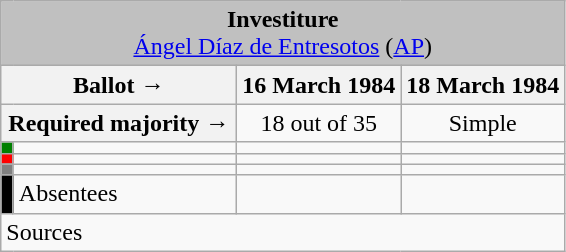<table class="wikitable" style="text-align:center;">
<tr>
<td colspan="4" align="center" bgcolor="#C0C0C0"><strong>Investiture</strong><br><a href='#'>Ángel Díaz de Entresotos</a> (<a href='#'>AP</a>)</td>
</tr>
<tr>
<th colspan="2" width="150px">Ballot →</th>
<th>16 March 1984</th>
<th>18 March 1984</th>
</tr>
<tr>
<th colspan="2">Required majority →</th>
<td>18 out of 35 </td>
<td>Simple </td>
</tr>
<tr>
<th width="1px" style="background:green;"></th>
<td align="left"></td>
<td></td>
<td></td>
</tr>
<tr>
<th style="color:inherit;background:red;"></th>
<td align="left"></td>
<td></td>
<td></td>
</tr>
<tr>
<th style="color:inherit;background:gray;"></th>
<td align="left"></td>
<td></td>
<td></td>
</tr>
<tr>
<th style="color:inherit;background:black;"></th>
<td align="left">Absentees</td>
<td></td>
<td></td>
</tr>
<tr>
<td align="left" colspan="4">Sources</td>
</tr>
</table>
